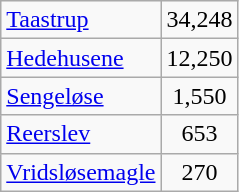<table class="wikitable" style="margin-right:1em">
<tr>
<td><a href='#'>Taastrup</a></td>
<td align="center">34,248</td>
</tr>
<tr>
<td><a href='#'>Hedehusene</a></td>
<td align="center">12,250</td>
</tr>
<tr>
<td><a href='#'>Sengeløse</a></td>
<td align="center">1,550</td>
</tr>
<tr>
<td><a href='#'>Reerslev</a></td>
<td align="center">653</td>
</tr>
<tr>
<td><a href='#'>Vridsløsemagle</a></td>
<td align="center">270</td>
</tr>
</table>
